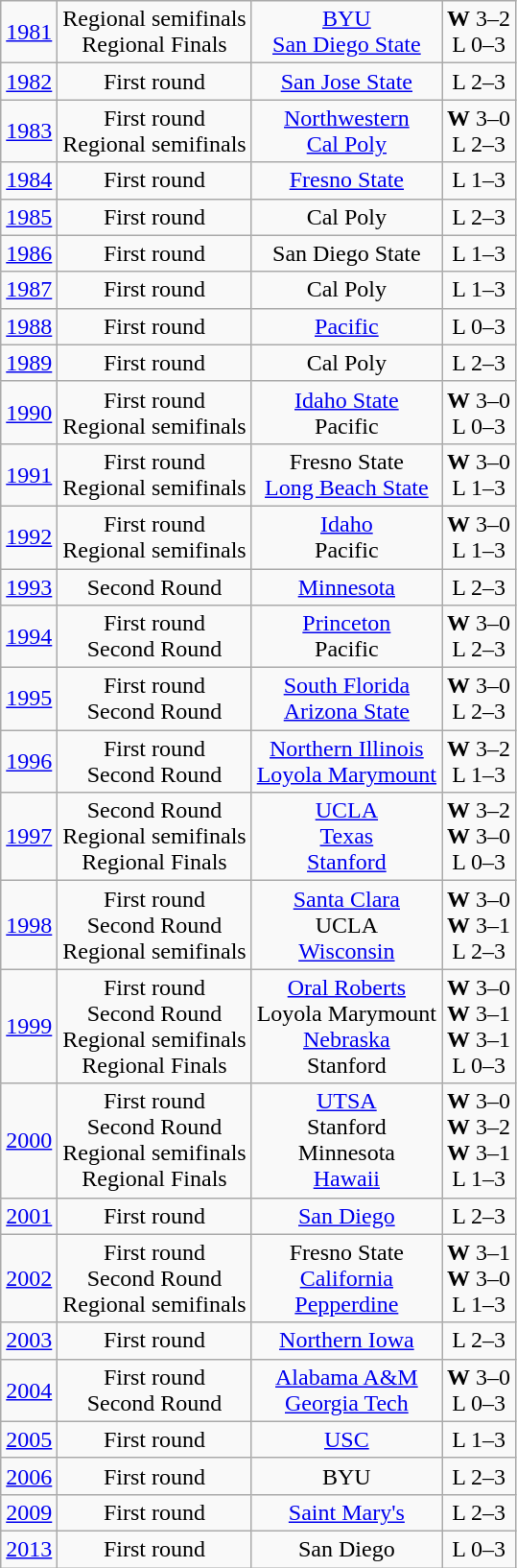<table class="wikitable">
<tr align="center">
<td><a href='#'>1981</a></td>
<td>Regional semifinals<br>Regional Finals</td>
<td><a href='#'>BYU</a><br><a href='#'>San Diego State</a></td>
<td><strong>W</strong> 3–2<br>L 0–3</td>
</tr>
<tr align="center">
<td><a href='#'>1982</a></td>
<td>First round</td>
<td><a href='#'>San Jose State</a></td>
<td>L 2–3</td>
</tr>
<tr align="center">
<td><a href='#'>1983</a></td>
<td>First round<br>Regional semifinals</td>
<td><a href='#'>Northwestern</a><br><a href='#'>Cal Poly</a></td>
<td><strong>W</strong> 3–0<br>L 2–3</td>
</tr>
<tr align="center">
<td><a href='#'>1984</a></td>
<td>First round</td>
<td><a href='#'>Fresno State</a></td>
<td>L 1–3</td>
</tr>
<tr align="center">
<td><a href='#'>1985</a></td>
<td>First round</td>
<td>Cal Poly</td>
<td>L 2–3</td>
</tr>
<tr align="center">
<td><a href='#'>1986</a></td>
<td>First round</td>
<td>San Diego State</td>
<td>L 1–3</td>
</tr>
<tr align="center">
<td><a href='#'>1987</a></td>
<td>First round</td>
<td>Cal Poly</td>
<td>L 1–3</td>
</tr>
<tr align="center">
<td><a href='#'>1988</a></td>
<td>First round</td>
<td><a href='#'>Pacific</a></td>
<td>L 0–3</td>
</tr>
<tr align="center">
<td><a href='#'>1989</a></td>
<td>First round</td>
<td>Cal Poly</td>
<td>L 2–3</td>
</tr>
<tr align="center">
<td><a href='#'>1990</a></td>
<td>First round<br>Regional semifinals</td>
<td><a href='#'>Idaho State</a><br>Pacific</td>
<td><strong>W</strong> 3–0<br>L 0–3</td>
</tr>
<tr align="center">
<td><a href='#'>1991</a></td>
<td>First round<br>Regional semifinals</td>
<td>Fresno State<br><a href='#'>Long Beach State</a></td>
<td><strong>W</strong> 3–0<br>L 1–3</td>
</tr>
<tr align="center">
<td><a href='#'>1992</a></td>
<td>First round<br>Regional semifinals</td>
<td><a href='#'>Idaho</a><br>Pacific</td>
<td><strong>W</strong> 3–0<br>L 1–3</td>
</tr>
<tr align="center">
<td><a href='#'>1993</a></td>
<td>Second Round</td>
<td><a href='#'>Minnesota</a></td>
<td>L 2–3</td>
</tr>
<tr align="center">
<td><a href='#'>1994</a></td>
<td>First round<br>Second Round</td>
<td><a href='#'>Princeton</a><br>Pacific</td>
<td><strong>W</strong> 3–0<br>L 2–3</td>
</tr>
<tr align="center">
<td><a href='#'>1995</a></td>
<td>First round<br>Second Round</td>
<td><a href='#'>South Florida</a><br><a href='#'>Arizona State</a></td>
<td><strong>W</strong> 3–0<br>L 2–3</td>
</tr>
<tr align="center">
<td><a href='#'>1996</a></td>
<td>First round<br>Second Round</td>
<td><a href='#'>Northern Illinois</a><br><a href='#'>Loyola Marymount</a></td>
<td><strong>W</strong> 3–2<br>L 1–3</td>
</tr>
<tr align="center">
<td><a href='#'>1997</a></td>
<td>Second Round<br>Regional semifinals<br>Regional Finals</td>
<td><a href='#'>UCLA</a><br><a href='#'>Texas</a><br><a href='#'>Stanford</a></td>
<td><strong>W</strong> 3–2<br><strong>W</strong> 3–0<br>L 0–3</td>
</tr>
<tr align="center">
<td><a href='#'>1998</a></td>
<td>First round<br>Second Round<br>Regional semifinals</td>
<td><a href='#'>Santa Clara</a><br>UCLA<br><a href='#'>Wisconsin</a></td>
<td><strong>W</strong> 3–0<br><strong>W</strong> 3–1<br>L 2–3</td>
</tr>
<tr align="center">
<td><a href='#'>1999</a></td>
<td>First round<br>Second Round<br>Regional semifinals<br>Regional Finals</td>
<td><a href='#'>Oral Roberts</a><br>Loyola Marymount<br><a href='#'>Nebraska</a><br>Stanford</td>
<td><strong>W</strong> 3–0<br><strong>W</strong> 3–1<br><strong>W</strong> 3–1<br>L 0–3</td>
</tr>
<tr align="center">
<td><a href='#'>2000</a></td>
<td>First round<br>Second Round<br>Regional semifinals<br>Regional Finals</td>
<td><a href='#'>UTSA</a><br>Stanford<br>Minnesota<br><a href='#'>Hawaii</a></td>
<td><strong>W</strong> 3–0<br><strong>W</strong> 3–2<br><strong>W</strong> 3–1<br>L 1–3</td>
</tr>
<tr align="center">
<td><a href='#'>2001</a></td>
<td>First round</td>
<td><a href='#'>San Diego</a></td>
<td>L 2–3</td>
</tr>
<tr align="center">
<td><a href='#'>2002</a></td>
<td>First round<br>Second Round<br>Regional semifinals</td>
<td>Fresno State<br><a href='#'>California</a><br><a href='#'>Pepperdine</a></td>
<td><strong>W</strong> 3–1<br><strong>W</strong> 3–0<br>L 1–3</td>
</tr>
<tr align="center">
<td><a href='#'>2003</a></td>
<td>First round</td>
<td><a href='#'>Northern Iowa</a></td>
<td>L 2–3</td>
</tr>
<tr align="center">
<td><a href='#'>2004</a></td>
<td>First round<br>Second Round</td>
<td><a href='#'>Alabama A&M</a><br><a href='#'>Georgia Tech</a></td>
<td><strong>W</strong> 3–0<br>L 0–3</td>
</tr>
<tr align="center">
<td><a href='#'>2005</a></td>
<td>First round</td>
<td><a href='#'>USC</a></td>
<td>L 1–3</td>
</tr>
<tr align="center">
<td><a href='#'>2006</a></td>
<td>First round</td>
<td>BYU</td>
<td>L 2–3</td>
</tr>
<tr align="center">
<td><a href='#'>2009</a></td>
<td>First round</td>
<td><a href='#'>Saint Mary's</a></td>
<td>L 2–3</td>
</tr>
<tr align="center">
<td><a href='#'>2013</a></td>
<td>First round</td>
<td>San Diego</td>
<td>L 0–3</td>
</tr>
</table>
